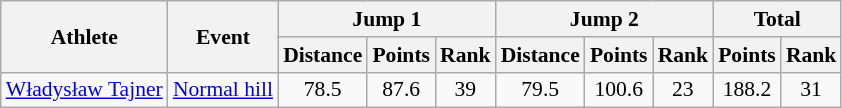<table class="wikitable" style="font-size:90%">
<tr>
<th rowspan="2">Athlete</th>
<th rowspan="2">Event</th>
<th colspan="3">Jump 1</th>
<th colspan="3">Jump 2</th>
<th colspan="2">Total</th>
</tr>
<tr>
<th>Distance</th>
<th>Points</th>
<th>Rank</th>
<th>Distance</th>
<th>Points</th>
<th>Rank</th>
<th>Points</th>
<th>Rank</th>
</tr>
<tr>
<td><a href='#'>Władysław Tajner</a></td>
<td><a href='#'>Normal hill</a></td>
<td align="center">78.5</td>
<td align="center">87.6</td>
<td align="center">39</td>
<td align="center">79.5</td>
<td align="center">100.6</td>
<td align="center">23</td>
<td align="center">188.2</td>
<td align="center">31</td>
</tr>
</table>
